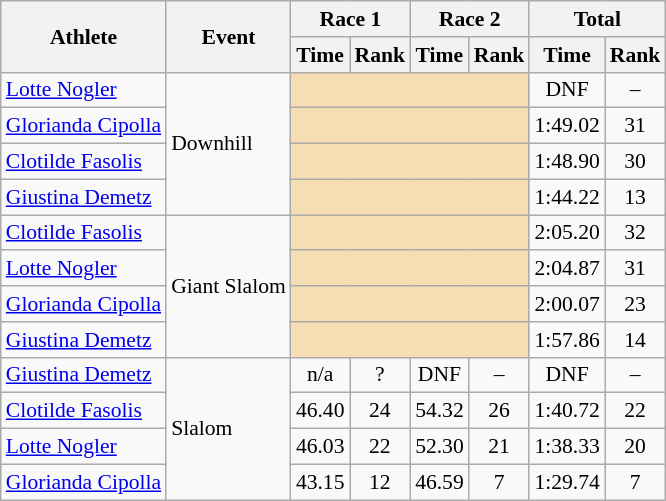<table class="wikitable" style="font-size:90%">
<tr>
<th rowspan="2">Athlete</th>
<th rowspan="2">Event</th>
<th colspan="2">Race 1</th>
<th colspan="2">Race 2</th>
<th colspan="2">Total</th>
</tr>
<tr>
<th>Time</th>
<th>Rank</th>
<th>Time</th>
<th>Rank</th>
<th>Time</th>
<th>Rank</th>
</tr>
<tr>
<td><a href='#'>Lotte Nogler</a></td>
<td rowspan="4">Downhill</td>
<td colspan="4" bgcolor="wheat"></td>
<td align="center">DNF</td>
<td align="center">–</td>
</tr>
<tr>
<td><a href='#'>Glorianda Cipolla</a></td>
<td colspan="4" bgcolor="wheat"></td>
<td align="center">1:49.02</td>
<td align="center">31</td>
</tr>
<tr>
<td><a href='#'>Clotilde Fasolis</a></td>
<td colspan="4" bgcolor="wheat"></td>
<td align="center">1:48.90</td>
<td align="center">30</td>
</tr>
<tr>
<td><a href='#'>Giustina Demetz</a></td>
<td colspan="4" bgcolor="wheat"></td>
<td align="center">1:44.22</td>
<td align="center">13</td>
</tr>
<tr>
<td><a href='#'>Clotilde Fasolis</a></td>
<td rowspan="4">Giant Slalom</td>
<td colspan="4" bgcolor="wheat"></td>
<td align="center">2:05.20</td>
<td align="center">32</td>
</tr>
<tr>
<td><a href='#'>Lotte Nogler</a></td>
<td colspan="4" bgcolor="wheat"></td>
<td align="center">2:04.87</td>
<td align="center">31</td>
</tr>
<tr>
<td><a href='#'>Glorianda Cipolla</a></td>
<td colspan="4" bgcolor="wheat"></td>
<td align="center">2:00.07</td>
<td align="center">23</td>
</tr>
<tr>
<td><a href='#'>Giustina Demetz</a></td>
<td colspan="4" bgcolor="wheat"></td>
<td align="center">1:57.86</td>
<td align="center">14</td>
</tr>
<tr>
<td><a href='#'>Giustina Demetz</a></td>
<td rowspan="4">Slalom</td>
<td align="center">n/a</td>
<td align="center">?</td>
<td align="center">DNF</td>
<td align="center">–</td>
<td align="center">DNF</td>
<td align="center">–</td>
</tr>
<tr>
<td><a href='#'>Clotilde Fasolis</a></td>
<td align="center">46.40</td>
<td align="center">24</td>
<td align="center">54.32</td>
<td align="center">26</td>
<td align="center">1:40.72</td>
<td align="center">22</td>
</tr>
<tr>
<td><a href='#'>Lotte Nogler</a></td>
<td align="center">46.03</td>
<td align="center">22</td>
<td align="center">52.30</td>
<td align="center">21</td>
<td align="center">1:38.33</td>
<td align="center">20</td>
</tr>
<tr>
<td><a href='#'>Glorianda Cipolla</a></td>
<td align="center">43.15</td>
<td align="center">12</td>
<td align="center">46.59</td>
<td align="center">7</td>
<td align="center">1:29.74</td>
<td align="center">7</td>
</tr>
</table>
